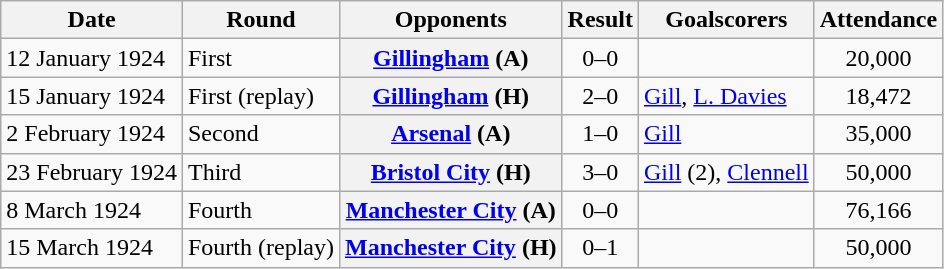<table class="wikitable plainrowheaders sortable">
<tr>
<th scope=col>Date</th>
<th scope=col>Round</th>
<th scope=col>Opponents</th>
<th scope=col>Result</th>
<th scope=col class=unsortable>Goalscorers</th>
<th scope=col>Attendance</th>
</tr>
<tr>
<td>12 January 1924</td>
<td>First</td>
<th scope=row><a href='#'>Gillingham</a> (A)</th>
<td align=center>0–0</td>
<td></td>
<td align=center>20,000</td>
</tr>
<tr>
<td>15 January 1924</td>
<td>First (replay)</td>
<th scope=row><a href='#'>Gillingham</a> (H)</th>
<td align=center>2–0</td>
<td><a href='#'>Gill</a>, <a href='#'>L. Davies</a></td>
<td align=center>18,472</td>
</tr>
<tr>
<td>2 February 1924</td>
<td>Second</td>
<th scope=row><a href='#'>Arsenal</a> (A)</th>
<td align=center>1–0</td>
<td><a href='#'>Gill</a></td>
<td align=center>35,000</td>
</tr>
<tr>
<td>23 February 1924</td>
<td>Third</td>
<th scope=row><a href='#'>Bristol City</a> (H)</th>
<td align=center>3–0</td>
<td><a href='#'>Gill</a> (2), <a href='#'>Clennell</a></td>
<td align=center>50,000</td>
</tr>
<tr>
<td>8 March 1924</td>
<td>Fourth</td>
<th scope=row><a href='#'>Manchester City</a> (A)</th>
<td align=center>0–0</td>
<td></td>
<td align=center>76,166</td>
</tr>
<tr>
<td>15 March 1924</td>
<td>Fourth (replay)</td>
<th scope=row><a href='#'>Manchester City</a> (H)</th>
<td align=center>0–1</td>
<td></td>
<td align=center>50,000</td>
</tr>
</table>
